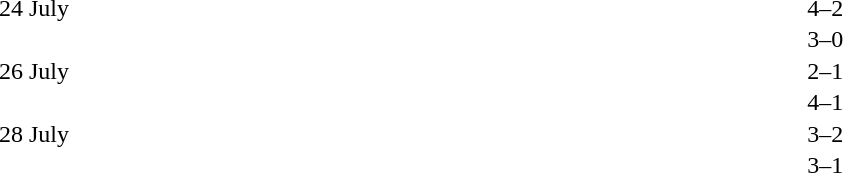<table cellspacing=1 width=70%>
<tr>
<th width=25%></th>
<th width=30%></th>
<th width=15%></th>
<th width=30%></th>
</tr>
<tr>
<td>24 July</td>
<td align=right></td>
<td align=center>4–2</td>
<td></td>
</tr>
<tr>
<td></td>
<td align=right></td>
<td align=center>3–0</td>
<td></td>
</tr>
<tr>
<td>26 July</td>
<td align=right></td>
<td align=center>2–1</td>
<td></td>
</tr>
<tr>
<td></td>
<td align=right></td>
<td align=center>4–1</td>
<td></td>
</tr>
<tr>
<td>28 July</td>
<td align=right></td>
<td align=center>3–2</td>
<td></td>
</tr>
<tr>
<td></td>
<td align=right></td>
<td align=center>3–1</td>
<td></td>
</tr>
</table>
